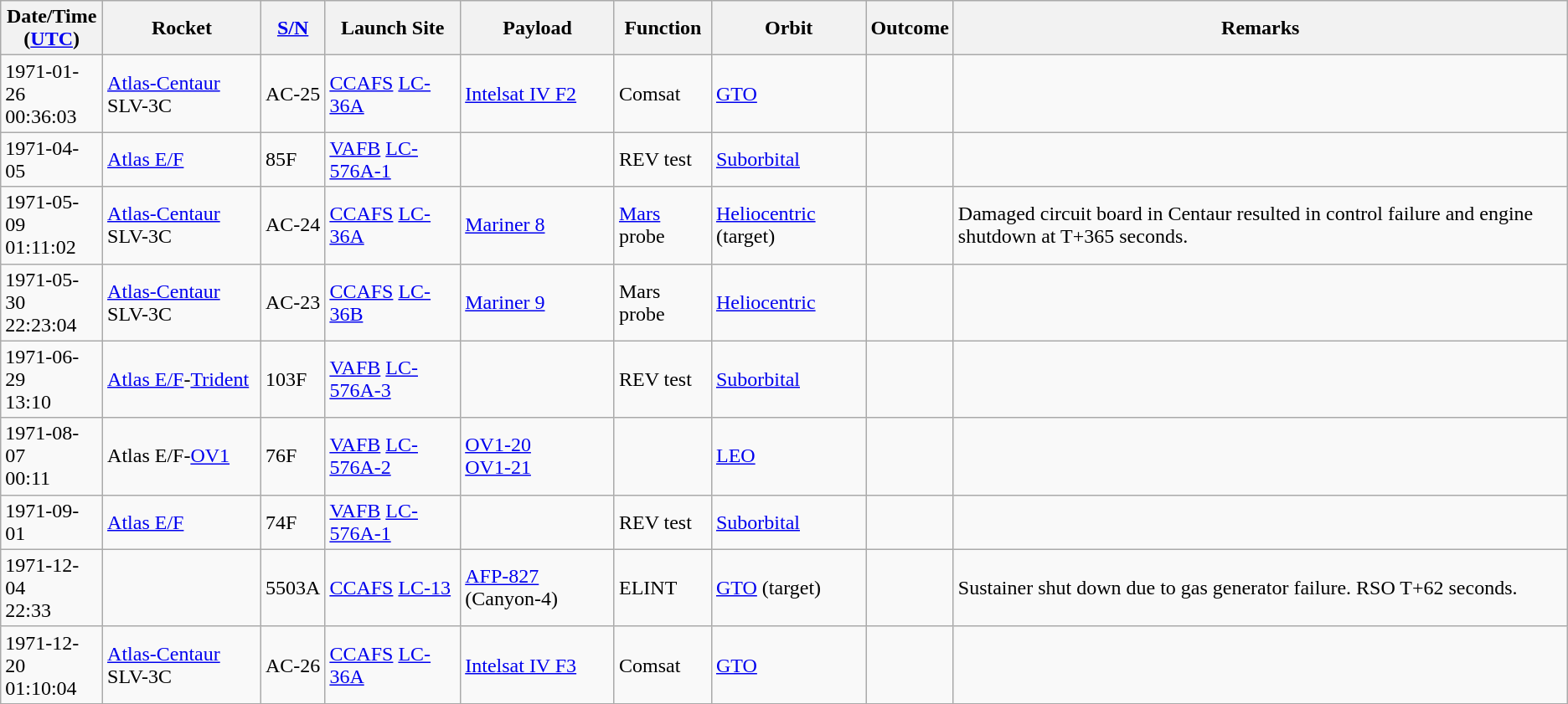<table class="wikitable" style="margin: 1em 1em 1em 0";>
<tr>
<th>Date/Time<br>(<a href='#'>UTC</a>)</th>
<th>Rocket</th>
<th><a href='#'>S/N</a></th>
<th>Launch Site</th>
<th>Payload</th>
<th>Function</th>
<th>Orbit</th>
<th>Outcome</th>
<th>Remarks</th>
</tr>
<tr>
<td>1971-01-26<br>00:36:03</td>
<td><a href='#'>Atlas-Centaur</a> SLV-3C</td>
<td>AC-25</td>
<td><a href='#'>CCAFS</a> <a href='#'>LC-36A</a></td>
<td><a href='#'>Intelsat IV F2</a></td>
<td>Comsat</td>
<td><a href='#'>GTO</a></td>
<td></td>
<td></td>
</tr>
<tr>
<td>1971-04-05</td>
<td><a href='#'>Atlas E/F</a></td>
<td>85F</td>
<td><a href='#'>VAFB</a> <a href='#'>LC-576A-1</a></td>
<td></td>
<td>REV test</td>
<td><a href='#'>Suborbital</a></td>
<td></td>
<td></td>
</tr>
<tr>
<td>1971-05-09<br>01:11:02</td>
<td><a href='#'>Atlas-Centaur</a> SLV-3C</td>
<td>AC-24</td>
<td><a href='#'>CCAFS</a> <a href='#'>LC-36A</a></td>
<td><a href='#'>Mariner 8</a></td>
<td><a href='#'>Mars</a> probe</td>
<td><a href='#'>Heliocentric</a> (target)</td>
<td></td>
<td>Damaged circuit board in Centaur resulted in control failure and engine shutdown at T+365 seconds.</td>
</tr>
<tr>
<td>1971-05-30<br>22:23:04</td>
<td><a href='#'>Atlas-Centaur</a> SLV-3C</td>
<td>AC-23</td>
<td><a href='#'>CCAFS</a> <a href='#'>LC-36B</a></td>
<td><a href='#'>Mariner 9</a></td>
<td>Mars probe</td>
<td><a href='#'>Heliocentric</a></td>
<td></td>
<td></td>
</tr>
<tr>
<td>1971-06-29<br>13:10</td>
<td><a href='#'>Atlas E/F</a>-<a href='#'>Trident</a></td>
<td>103F</td>
<td><a href='#'>VAFB</a> <a href='#'>LC-576A-3</a></td>
<td></td>
<td>REV test</td>
<td><a href='#'>Suborbital</a></td>
<td></td>
<td></td>
</tr>
<tr>
<td>1971-08-07<br>00:11</td>
<td>Atlas E/F-<a href='#'>OV1</a></td>
<td>76F</td>
<td><a href='#'>VAFB</a> <a href='#'>LC-576A-2</a></td>
<td><a href='#'>OV1-20</a><br><a href='#'>OV1-21</a></td>
<td></td>
<td><a href='#'>LEO</a></td>
<td></td>
<td></td>
</tr>
<tr>
<td>1971-09-01</td>
<td><a href='#'>Atlas E/F</a></td>
<td>74F</td>
<td><a href='#'>VAFB</a> <a href='#'>LC-576A-1</a></td>
<td></td>
<td>REV test</td>
<td><a href='#'>Suborbital</a></td>
<td></td>
<td></td>
</tr>
<tr>
<td>1971-12-04<br>22:33</td>
<td></td>
<td>5503A</td>
<td><a href='#'>CCAFS</a> <a href='#'>LC-13</a></td>
<td><a href='#'>AFP-827</a> (Canyon-4)</td>
<td>ELINT</td>
<td><a href='#'>GTO</a> (target)</td>
<td></td>
<td>Sustainer shut down due to gas generator failure. RSO T+62 seconds.</td>
</tr>
<tr>
<td>1971-12-20<br>01:10:04</td>
<td><a href='#'>Atlas-Centaur</a> SLV-3C</td>
<td>AC-26</td>
<td><a href='#'>CCAFS</a> <a href='#'>LC-36A</a></td>
<td><a href='#'>Intelsat IV F3</a></td>
<td>Comsat</td>
<td><a href='#'>GTO</a></td>
<td></td>
<td></td>
</tr>
<tr>
</tr>
</table>
